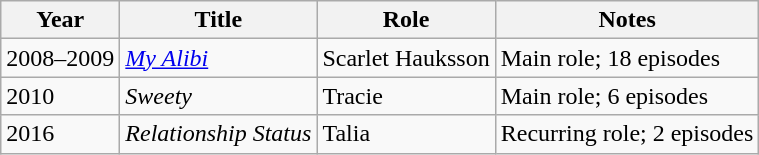<table class="wikitable sortable">
<tr>
<th>Year</th>
<th>Title</th>
<th>Role</th>
<th class="unsortable">Notes</th>
</tr>
<tr>
<td>2008–2009</td>
<td><em><a href='#'>My Alibi</a></em></td>
<td>Scarlet Hauksson</td>
<td>Main role; 18 episodes</td>
</tr>
<tr>
<td>2010</td>
<td><em>Sweety</em></td>
<td>Tracie</td>
<td>Main role; 6 episodes</td>
</tr>
<tr>
<td>2016</td>
<td><em>Relationship Status</em></td>
<td>Talia</td>
<td>Recurring role; 2 episodes</td>
</tr>
</table>
